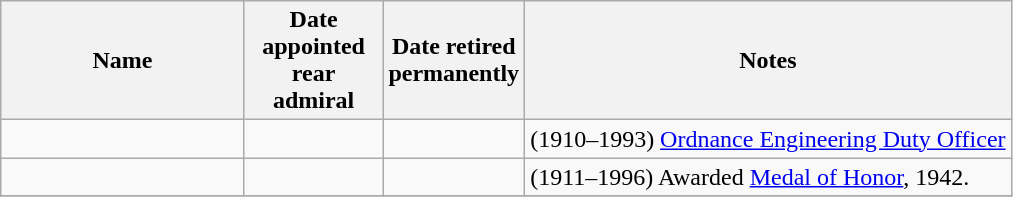<table class="wikitable sortable">
<tr>
<th width = 155>Name</th>
<th width = 85>Date appointed rear admiral</th>
<th class="unsortable" width = 85>Date retired permanently</th>
<th class="unsortable">Notes</th>
</tr>
<tr valign=top>
<td></td>
<td align="right">  </td>
<td align="right">  </td>
<td>(1910–1993) <a href='#'>Ordnance Engineering Duty Officer</a></td>
</tr>
<tr valign=top>
<td></td>
<td align="right">  </td>
<td align="right">  </td>
<td>(1911–1996) Awarded <a href='#'>Medal of Honor</a>, 1942.</td>
</tr>
<tr>
</tr>
</table>
